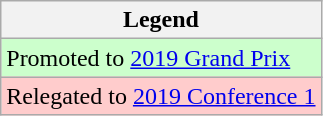<table class="wikitable">
<tr>
<th>Legend</th>
</tr>
<tr bgcolor=ccffcc>
<td>Promoted to <a href='#'>2019 Grand Prix</a></td>
</tr>
<tr bgcolor=ffcccc>
<td>Relegated to <a href='#'>2019 Conference 1</a></td>
</tr>
</table>
